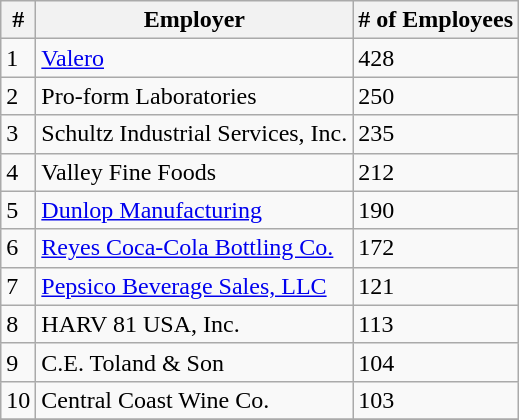<table class="wikitable sortable" border="1">
<tr>
<th>#</th>
<th>Employer</th>
<th># of Employees</th>
</tr>
<tr>
<td>1</td>
<td><a href='#'>Valero</a></td>
<td>428</td>
</tr>
<tr>
<td>2</td>
<td>Pro-form Laboratories</td>
<td>250</td>
</tr>
<tr>
<td>3</td>
<td>Schultz Industrial Services, Inc.</td>
<td>235</td>
</tr>
<tr>
<td>4</td>
<td>Valley Fine Foods</td>
<td>212</td>
</tr>
<tr>
<td>5</td>
<td><a href='#'>Dunlop Manufacturing</a></td>
<td>190</td>
</tr>
<tr>
<td>6</td>
<td><a href='#'>Reyes Coca-Cola Bottling Co.</a></td>
<td>172</td>
</tr>
<tr>
<td>7</td>
<td><a href='#'>Pepsico Beverage Sales, LLC</a></td>
<td>121</td>
</tr>
<tr>
<td>8</td>
<td>HARV 81 USA, Inc.</td>
<td>113</td>
</tr>
<tr>
<td>9</td>
<td>C.E. Toland & Son</td>
<td>104</td>
</tr>
<tr>
<td>10</td>
<td>Central Coast Wine Co.</td>
<td>103</td>
</tr>
<tr>
</tr>
</table>
